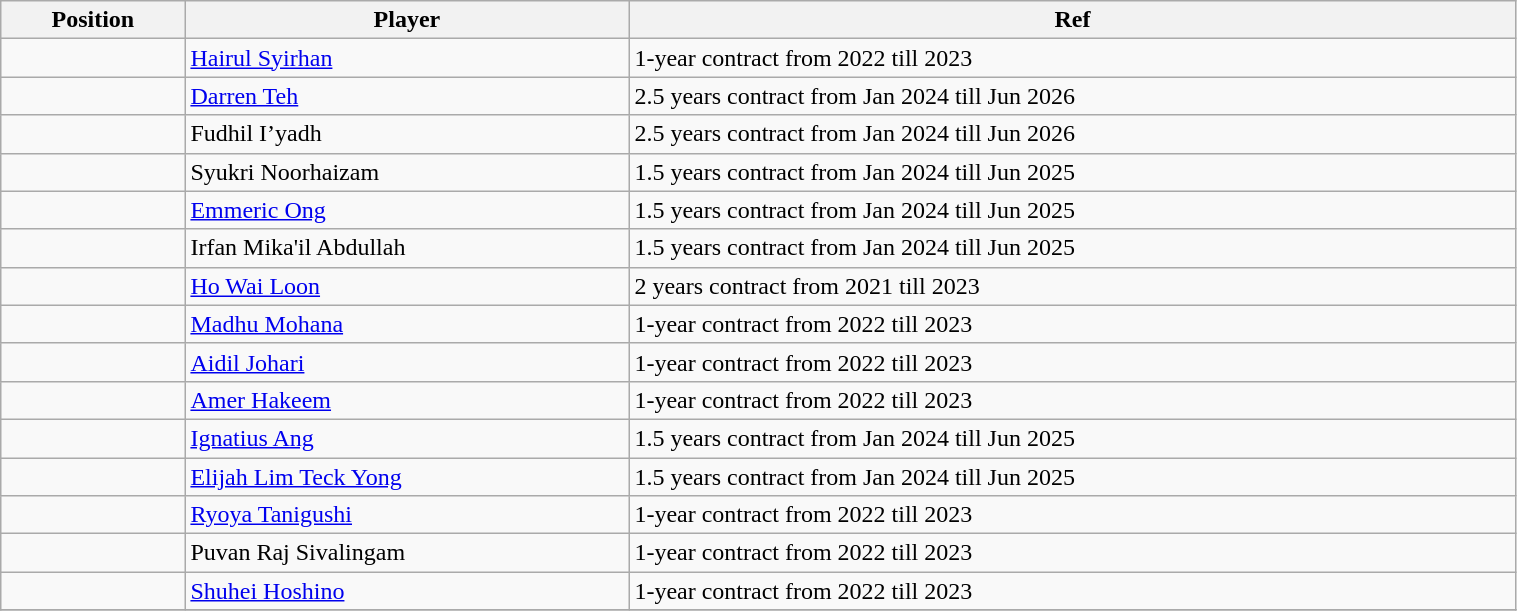<table class="wikitable sortable" style="width:80%; text-align:center; font-size:100%; text-align:left;">
<tr>
<th><strong>Position</strong></th>
<th><strong>Player</strong></th>
<th><strong>Ref</strong></th>
</tr>
<tr>
<td></td>
<td> <a href='#'>Hairul Syirhan</a></td>
<td>1-year contract from 2022 till 2023  </td>
</tr>
<tr>
<td></td>
<td> <a href='#'>Darren Teh</a></td>
<td>2.5 years contract from Jan 2024 till Jun 2026</td>
</tr>
<tr>
<td></td>
<td> Fudhil I’yadh</td>
<td>2.5 years contract from Jan 2024 till Jun 2026</td>
</tr>
<tr>
<td></td>
<td> Syukri Noorhaizam</td>
<td>1.5 years contract from Jan 2024 till Jun 2025</td>
</tr>
<tr>
<td></td>
<td> <a href='#'>Emmeric Ong</a></td>
<td>1.5 years contract from Jan 2024 till Jun 2025</td>
</tr>
<tr>
<td></td>
<td> Irfan Mika'il Abdullah</td>
<td>1.5 years contract from Jan 2024 till Jun 2025</td>
</tr>
<tr>
<td></td>
<td> <a href='#'>Ho Wai Loon</a></td>
<td>2 years contract from 2021 till 2023</td>
</tr>
<tr>
<td></td>
<td> <a href='#'>Madhu Mohana</a></td>
<td>1-year contract from 2022 till 2023 </td>
</tr>
<tr>
<td></td>
<td> <a href='#'>Aidil Johari </a></td>
<td>1-year contract from 2022 till 2023 </td>
</tr>
<tr>
<td></td>
<td> <a href='#'>Amer Hakeem</a></td>
<td>1-year contract from 2022 till 2023 </td>
</tr>
<tr>
<td></td>
<td> <a href='#'>Ignatius Ang</a></td>
<td>1.5 years contract from Jan 2024 till Jun 2025</td>
</tr>
<tr>
<td></td>
<td> <a href='#'>Elijah Lim Teck Yong</a></td>
<td>1.5 years contract from Jan 2024 till Jun 2025</td>
</tr>
<tr>
<td></td>
<td> <a href='#'>Ryoya Tanigushi</a></td>
<td>1-year contract from 2022 till 2023 </td>
</tr>
<tr>
<td></td>
<td> Puvan Raj Sivalingam</td>
<td>1-year contract from 2022 till 2023 </td>
</tr>
<tr>
<td></td>
<td> <a href='#'>Shuhei Hoshino</a></td>
<td>1-year contract from 2022 till 2023 </td>
</tr>
<tr>
</tr>
</table>
